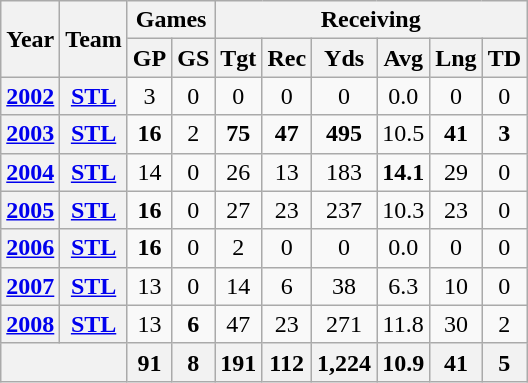<table class="wikitable" style="text-align:center">
<tr>
<th rowspan="2">Year</th>
<th rowspan="2">Team</th>
<th colspan="2">Games</th>
<th colspan="6">Receiving</th>
</tr>
<tr>
<th>GP</th>
<th>GS</th>
<th>Tgt</th>
<th>Rec</th>
<th>Yds</th>
<th>Avg</th>
<th>Lng</th>
<th>TD</th>
</tr>
<tr>
<th><a href='#'>2002</a></th>
<th><a href='#'>STL</a></th>
<td>3</td>
<td>0</td>
<td>0</td>
<td>0</td>
<td>0</td>
<td>0.0</td>
<td>0</td>
<td>0</td>
</tr>
<tr>
<th><a href='#'>2003</a></th>
<th><a href='#'>STL</a></th>
<td><strong>16</strong></td>
<td>2</td>
<td><strong>75</strong></td>
<td><strong>47</strong></td>
<td><strong>495</strong></td>
<td>10.5</td>
<td><strong>41</strong></td>
<td><strong>3</strong></td>
</tr>
<tr>
<th><a href='#'>2004</a></th>
<th><a href='#'>STL</a></th>
<td>14</td>
<td>0</td>
<td>26</td>
<td>13</td>
<td>183</td>
<td><strong>14.1</strong></td>
<td>29</td>
<td>0</td>
</tr>
<tr>
<th><a href='#'>2005</a></th>
<th><a href='#'>STL</a></th>
<td><strong>16</strong></td>
<td>0</td>
<td>27</td>
<td>23</td>
<td>237</td>
<td>10.3</td>
<td>23</td>
<td>0</td>
</tr>
<tr>
<th><a href='#'>2006</a></th>
<th><a href='#'>STL</a></th>
<td><strong>16</strong></td>
<td>0</td>
<td>2</td>
<td>0</td>
<td>0</td>
<td>0.0</td>
<td>0</td>
<td>0</td>
</tr>
<tr>
<th><a href='#'>2007</a></th>
<th><a href='#'>STL</a></th>
<td>13</td>
<td>0</td>
<td>14</td>
<td>6</td>
<td>38</td>
<td>6.3</td>
<td>10</td>
<td>0</td>
</tr>
<tr>
<th><a href='#'>2008</a></th>
<th><a href='#'>STL</a></th>
<td>13</td>
<td><strong>6</strong></td>
<td>47</td>
<td>23</td>
<td>271</td>
<td>11.8</td>
<td>30</td>
<td>2</td>
</tr>
<tr>
<th colspan="2"></th>
<th>91</th>
<th>8</th>
<th>191</th>
<th>112</th>
<th>1,224</th>
<th>10.9</th>
<th>41</th>
<th>5</th>
</tr>
</table>
